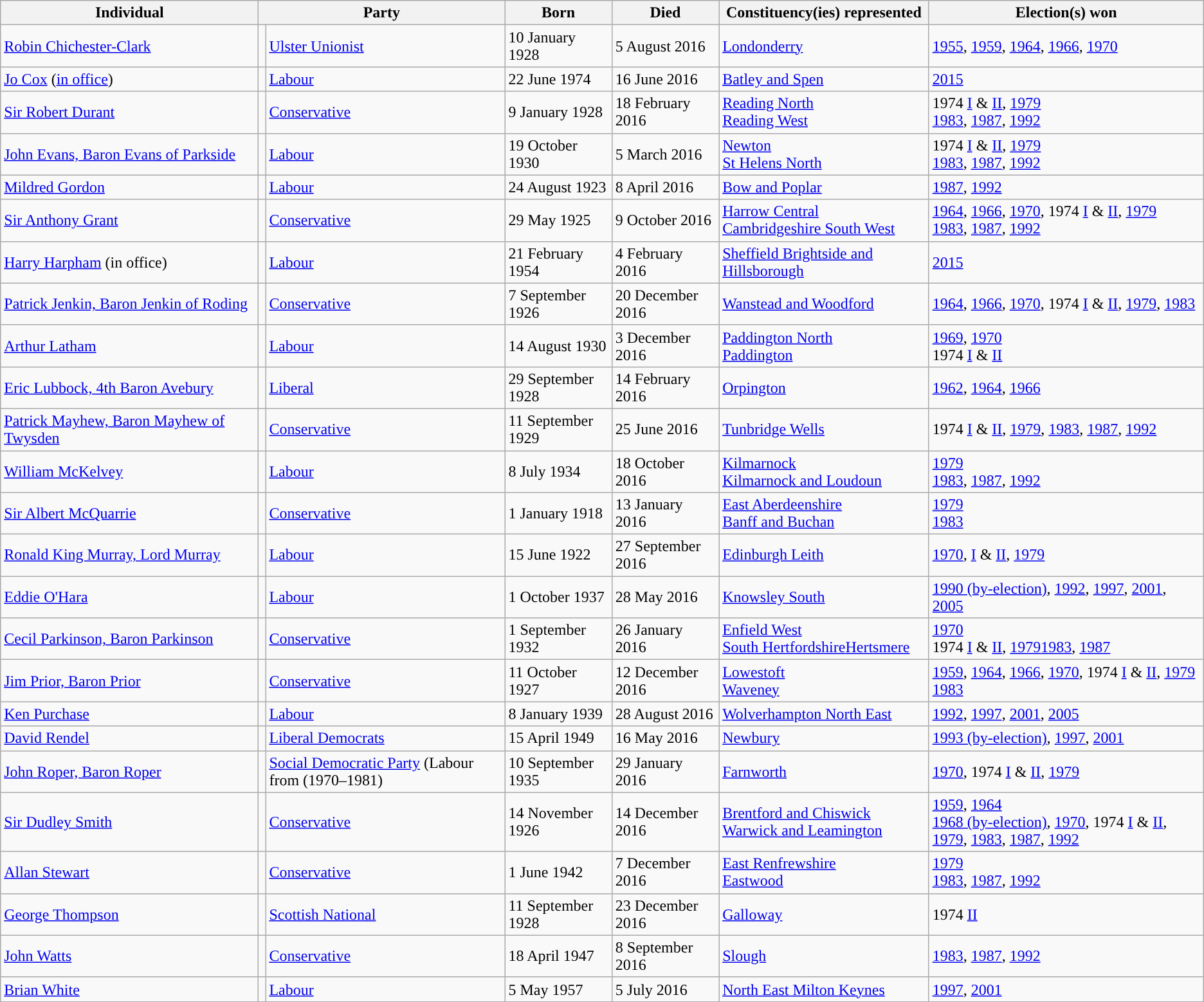<table class="wikitable sortable">
<tr>
<th width="260px">Individual</th>
<th colspan="2">Party</th>
<th>Born</th>
<th>Died</th>
<th>Constituency(ies) represented</th>
<th>Election(s) won</th>
</tr>
<tr>
<td><a href='#'>Robin Chichester-Clark</a></td>
<td style="background-color: "></td>
<td><a href='#'>Ulster Unionist</a></td>
<td>10 January 1928</td>
<td>5 August 2016</td>
<td><a href='#'>Londonderry</a></td>
<td><a href='#'>1955</a>, <a href='#'>1959</a>, <a href='#'>1964</a>, <a href='#'>1966</a>, <a href='#'>1970</a></td>
</tr>
<tr>
<td><a href='#'>Jo Cox</a> (<a href='#'>in office</a>)</td>
<td style="background-color: "></td>
<td><a href='#'>Labour</a></td>
<td>22 June 1974</td>
<td>16 June 2016</td>
<td><a href='#'>Batley and Spen</a></td>
<td><a href='#'>2015</a></td>
</tr>
<tr>
<td><a href='#'>Sir Robert Durant</a></td>
<td style="background-color: "></td>
<td><a href='#'>Conservative</a></td>
<td>9 January 1928</td>
<td>18 February 2016</td>
<td><a href='#'>Reading North</a><br><a href='#'>Reading West</a></td>
<td>1974 <a href='#'>I</a> & <a href='#'>II</a>, <a href='#'>1979</a><br><a href='#'>1983</a>, <a href='#'>1987</a>, <a href='#'>1992</a></td>
</tr>
<tr>
<td><a href='#'>John Evans, Baron Evans of Parkside</a></td>
<td style="background-color: "></td>
<td><a href='#'>Labour</a></td>
<td>19 October 1930</td>
<td>5 March 2016</td>
<td><a href='#'>Newton</a><br><a href='#'>St Helens North</a></td>
<td>1974 <a href='#'>I</a> & <a href='#'>II</a>, <a href='#'>1979</a><br><a href='#'>1983</a>, <a href='#'>1987</a>, <a href='#'>1992</a></td>
</tr>
<tr>
<td><a href='#'>Mildred Gordon</a></td>
<td style="background-color: "></td>
<td><a href='#'>Labour</a></td>
<td>24 August 1923</td>
<td>8 April 2016</td>
<td><a href='#'>Bow and Poplar</a></td>
<td><a href='#'>1987</a>, <a href='#'>1992</a></td>
</tr>
<tr>
<td><a href='#'>Sir Anthony Grant</a></td>
<td style="background-color: "></td>
<td><a href='#'>Conservative</a></td>
<td>29 May 1925</td>
<td>9 October 2016</td>
<td><a href='#'>Harrow Central</a><br><a href='#'>Cambridgeshire South West</a></td>
<td><a href='#'>1964</a>, <a href='#'>1966</a>, <a href='#'>1970</a>, 1974 <a href='#'>I</a> & <a href='#'>II</a>, <a href='#'>1979</a><br><a href='#'>1983</a>, <a href='#'>1987</a>, <a href='#'>1992</a></td>
</tr>
<tr>
<td><a href='#'>Harry Harpham</a> (in office)</td>
<td style="background-color: "></td>
<td><a href='#'>Labour</a></td>
<td>21 February 1954</td>
<td>4 February 2016</td>
<td><a href='#'>Sheffield Brightside and Hillsborough</a></td>
<td><a href='#'>2015</a></td>
</tr>
<tr>
<td><a href='#'>Patrick Jenkin, Baron Jenkin of Roding</a></td>
<td style="background-color: "></td>
<td><a href='#'>Conservative</a></td>
<td>7 September 1926</td>
<td>20 December 2016</td>
<td><a href='#'>Wanstead and Woodford</a></td>
<td><a href='#'>1964</a>, <a href='#'>1966</a>, <a href='#'>1970</a>, 1974 <a href='#'>I</a> & <a href='#'>II</a>, <a href='#'>1979</a>, <a href='#'>1983</a></td>
</tr>
<tr>
<td><a href='#'>Arthur Latham</a></td>
<td style="background-color: "></td>
<td><a href='#'>Labour</a></td>
<td>14 August 1930</td>
<td>3 December 2016</td>
<td><a href='#'>Paddington North</a><br><a href='#'>Paddington</a></td>
<td><a href='#'>1969</a>, <a href='#'>1970</a><br>1974 <a href='#'>I</a> & <a href='#'>II</a></td>
</tr>
<tr>
<td><a href='#'>Eric Lubbock, 4th Baron Avebury</a></td>
<td style="background-color: "></td>
<td><a href='#'>Liberal</a></td>
<td>29 September 1928</td>
<td>14 February 2016</td>
<td><a href='#'>Orpington</a></td>
<td><a href='#'>1962</a>, <a href='#'>1964</a>, <a href='#'>1966</a></td>
</tr>
<tr>
<td><a href='#'>Patrick Mayhew, Baron Mayhew of Twysden</a></td>
<td style="background-color: "></td>
<td><a href='#'>Conservative</a></td>
<td>11 September 1929</td>
<td>25 June 2016</td>
<td><a href='#'>Tunbridge Wells</a></td>
<td>1974 <a href='#'>I</a> & <a href='#'>II</a>, <a href='#'>1979</a>, <a href='#'>1983</a>, <a href='#'>1987</a>, <a href='#'>1992</a></td>
</tr>
<tr>
<td><a href='#'>William McKelvey</a></td>
<td style="background-color: "></td>
<td><a href='#'>Labour</a></td>
<td>8 July 1934</td>
<td>18 October 2016</td>
<td><a href='#'>Kilmarnock</a><br><a href='#'>Kilmarnock and Loudoun</a></td>
<td><a href='#'>1979</a><br><a href='#'>1983</a>, <a href='#'>1987</a>, <a href='#'>1992</a></td>
</tr>
<tr>
<td><a href='#'>Sir Albert McQuarrie</a></td>
<td style="background-color: "></td>
<td><a href='#'>Conservative</a></td>
<td>1 January 1918</td>
<td>13 January 2016</td>
<td><a href='#'>East Aberdeenshire</a><br><a href='#'>Banff and Buchan</a></td>
<td><a href='#'>1979</a><br><a href='#'>1983</a></td>
</tr>
<tr>
<td><a href='#'>Ronald King Murray, Lord Murray</a></td>
<td style="background-color: "></td>
<td><a href='#'>Labour</a></td>
<td>15 June 1922</td>
<td>27 September 2016</td>
<td><a href='#'>Edinburgh Leith</a></td>
<td><a href='#'>1970</a>, <a href='#'>I</a> & <a href='#'>II</a>, <a href='#'>1979</a></td>
</tr>
<tr>
<td><a href='#'>Eddie O'Hara</a></td>
<td style="background-color: "></td>
<td><a href='#'>Labour</a></td>
<td>1 October 1937</td>
<td>28 May 2016</td>
<td><a href='#'>Knowsley South</a></td>
<td><a href='#'>1990 (by-election)</a>, <a href='#'>1992</a>, <a href='#'>1997</a>, <a href='#'>2001</a>, <a href='#'>2005</a></td>
</tr>
<tr>
<td><a href='#'>Cecil Parkinson, Baron Parkinson</a></td>
<td style="background-color: "></td>
<td><a href='#'>Conservative</a></td>
<td>1 September 1932</td>
<td>26 January 2016</td>
<td><a href='#'>Enfield West</a><br><a href='#'>South Hertfordshire</a><a href='#'>Hertsmere</a></td>
<td><a href='#'>1970</a><br>1974 <a href='#'>I</a> & <a href='#'>II</a>, <a href='#'>1979</a><a href='#'>1983</a>, <a href='#'>1987</a></td>
</tr>
<tr>
<td><a href='#'>Jim Prior, Baron Prior</a></td>
<td style="background-color: "></td>
<td><a href='#'>Conservative</a></td>
<td>11 October 1927</td>
<td>12 December 2016</td>
<td><a href='#'>Lowestoft</a><br><a href='#'>Waveney</a></td>
<td><a href='#'>1959</a>, <a href='#'>1964</a>, <a href='#'>1966</a>, <a href='#'>1970</a>, 1974 <a href='#'>I</a> & <a href='#'>II</a>, <a href='#'>1979</a><br><a href='#'>1983</a></td>
</tr>
<tr>
<td><a href='#'>Ken Purchase</a></td>
<td style="background-color: "></td>
<td><a href='#'>Labour</a></td>
<td>8 January 1939</td>
<td>28 August 2016</td>
<td><a href='#'>Wolverhampton North East</a></td>
<td><a href='#'>1992</a>, <a href='#'>1997</a>, <a href='#'>2001</a>, <a href='#'>2005</a></td>
</tr>
<tr>
<td><a href='#'>David Rendel</a></td>
<td style="background-color: "></td>
<td><a href='#'>Liberal Democrats</a></td>
<td>15 April 1949</td>
<td>16 May 2016</td>
<td><a href='#'>Newbury</a></td>
<td><a href='#'>1993 (by-election)</a>, <a href='#'>1997</a>, <a href='#'>2001</a></td>
</tr>
<tr>
<td><a href='#'>John Roper, Baron Roper</a></td>
<td style="background-color: "></td>
<td><a href='#'>Social Democratic Party</a> (Labour from (1970–1981)</td>
<td>10 September 1935</td>
<td>29 January 2016</td>
<td><a href='#'>Farnworth</a></td>
<td><a href='#'>1970</a>, 1974 <a href='#'>I</a> & <a href='#'>II</a>, <a href='#'>1979</a></td>
</tr>
<tr>
<td><a href='#'>Sir Dudley Smith</a></td>
<td style="background-color: "></td>
<td><a href='#'>Conservative</a></td>
<td>14 November 1926</td>
<td>14 December 2016</td>
<td><a href='#'>Brentford and Chiswick</a><br><a href='#'>Warwick and Leamington</a></td>
<td><a href='#'>1959</a>, <a href='#'>1964</a><br><a href='#'>1968 (by-election)</a>, <a href='#'>1970</a>, 1974 <a href='#'>I</a> & <a href='#'>II</a>, <a href='#'>1979</a>, <a href='#'>1983</a>, <a href='#'>1987</a>, <a href='#'>1992</a></td>
</tr>
<tr>
<td><a href='#'>Allan Stewart</a></td>
<td style="background-color: "></td>
<td><a href='#'>Conservative</a></td>
<td>1 June 1942</td>
<td>7 December 2016</td>
<td><a href='#'>East Renfrewshire</a><br><a href='#'>Eastwood</a></td>
<td><a href='#'>1979</a><br><a href='#'>1983</a>, <a href='#'>1987</a>, <a href='#'>1992</a></td>
</tr>
<tr>
<td><a href='#'>George Thompson</a></td>
<td style="background-color: "></td>
<td><a href='#'>Scottish National</a></td>
<td>11 September 1928</td>
<td>23 December 2016</td>
<td><a href='#'>Galloway</a></td>
<td>1974 <a href='#'>II</a></td>
</tr>
<tr>
<td><a href='#'>John Watts</a></td>
<td style="background-color: "></td>
<td><a href='#'>Conservative</a></td>
<td>18 April 1947</td>
<td>8 September 2016</td>
<td><a href='#'>Slough</a></td>
<td><a href='#'>1983</a>, <a href='#'>1987</a>, <a href='#'>1992</a></td>
</tr>
<tr>
<td><a href='#'>Brian White</a></td>
<td style="background-color: "></td>
<td><a href='#'>Labour</a></td>
<td>5 May 1957</td>
<td>5 July 2016</td>
<td><a href='#'>North East Milton Keynes</a></td>
<td><a href='#'>1997</a>, <a href='#'>2001</a></td>
</tr>
<tr>
</tr>
</table>
